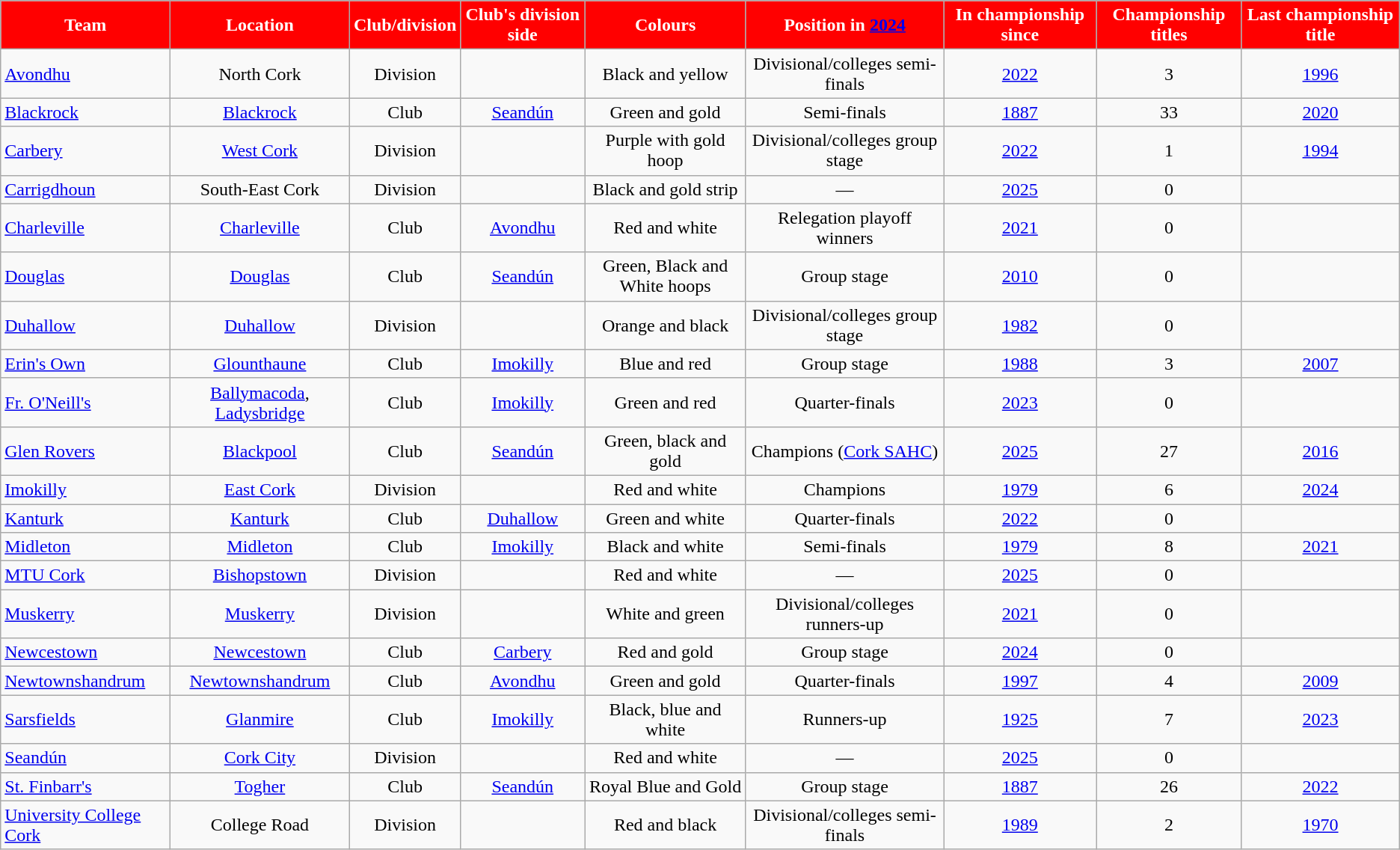<table class="wikitable sortable" style="text-align:center">
<tr>
<th style="background:red;color:white">Team</th>
<th style="background:red;color:white">Location</th>
<th style="background:red;color:white">Club/division</th>
<th style="background:red;color:white">Club's division side</th>
<th style="background:red;color:white">Colours</th>
<th style="background:red;color:white">Position in <a href='#'>2024</a></th>
<th style="background:red;color:white">In championship since</th>
<th style="background:red;color:white">Championship titles</th>
<th style="background:red;color:white">Last championship title</th>
</tr>
<tr>
<td style="text-align:left"> <a href='#'>Avondhu</a></td>
<td>North Cork</td>
<td>Division</td>
<td></td>
<td>Black and yellow</td>
<td>Divisional/colleges  semi-finals</td>
<td><a href='#'>2022</a></td>
<td>3</td>
<td><a href='#'>1996</a></td>
</tr>
<tr>
<td style="text-align:left"> <a href='#'>Blackrock</a></td>
<td><a href='#'>Blackrock</a></td>
<td>Club</td>
<td><a href='#'>Seandún</a></td>
<td>Green and gold</td>
<td>Semi-finals</td>
<td><a href='#'>1887</a></td>
<td>33</td>
<td><a href='#'>2020</a></td>
</tr>
<tr>
<td style="text-align:left"> <a href='#'>Carbery</a></td>
<td><a href='#'>West Cork</a></td>
<td>Division</td>
<td></td>
<td>Purple with gold hoop</td>
<td>Divisional/colleges group stage</td>
<td><a href='#'>2022</a></td>
<td>1</td>
<td><a href='#'>1994</a></td>
</tr>
<tr>
<td style="text-align:left"> <a href='#'>Carrigdhoun</a></td>
<td>South-East Cork</td>
<td>Division</td>
<td></td>
<td>Black and gold strip</td>
<td>—</td>
<td><a href='#'>2025</a></td>
<td>0</td>
<td></td>
</tr>
<tr>
<td style="text-align:left"> <a href='#'>Charleville</a></td>
<td><a href='#'>Charleville</a></td>
<td>Club</td>
<td><a href='#'>Avondhu</a></td>
<td>Red and white</td>
<td>Relegation playoff winners</td>
<td><a href='#'>2021</a></td>
<td>0</td>
<td></td>
</tr>
<tr>
<td style="text-align:left"> <a href='#'>Douglas</a></td>
<td><a href='#'>Douglas</a></td>
<td>Club</td>
<td><a href='#'>Seandún</a></td>
<td>Green, Black and White hoops</td>
<td>Group stage</td>
<td><a href='#'>2010</a></td>
<td>0</td>
<td></td>
</tr>
<tr>
<td style="text-align:left"> <a href='#'>Duhallow</a></td>
<td><a href='#'>Duhallow</a></td>
<td>Division</td>
<td></td>
<td>Orange and black</td>
<td>Divisional/colleges group stage</td>
<td><a href='#'>1982</a></td>
<td>0</td>
<td></td>
</tr>
<tr>
<td style="text-align:left"> <a href='#'>Erin's Own</a></td>
<td><a href='#'>Glounthaune</a></td>
<td>Club</td>
<td><a href='#'>Imokilly</a></td>
<td>Blue and red</td>
<td>Group stage</td>
<td><a href='#'>1988</a></td>
<td>3</td>
<td><a href='#'>2007</a></td>
</tr>
<tr>
<td style="text-align:left"> <a href='#'>Fr. O'Neill's</a></td>
<td><a href='#'>Ballymacoda</a>, <a href='#'>Ladysbridge</a></td>
<td>Club</td>
<td><a href='#'>Imokilly</a></td>
<td>Green and red</td>
<td>Quarter-finals</td>
<td><a href='#'>2023</a></td>
<td>0</td>
<td></td>
</tr>
<tr>
<td style="text-align:left"> <a href='#'>Glen Rovers</a></td>
<td><a href='#'>Blackpool</a></td>
<td>Club</td>
<td><a href='#'>Seandún</a></td>
<td>Green, black and gold</td>
<td>Champions (<a href='#'>Cork SAHC</a>)</td>
<td><a href='#'>2025</a></td>
<td>27</td>
<td><a href='#'>2016</a></td>
</tr>
<tr>
<td style="text-align:left"> <a href='#'>Imokilly</a></td>
<td><a href='#'>East Cork</a></td>
<td>Division</td>
<td></td>
<td>Red and white</td>
<td>Champions</td>
<td><a href='#'>1979</a></td>
<td>6</td>
<td><a href='#'>2024</a></td>
</tr>
<tr>
<td style="text-align:left"> <a href='#'>Kanturk</a></td>
<td><a href='#'>Kanturk</a></td>
<td>Club</td>
<td><a href='#'>Duhallow</a></td>
<td>Green and white</td>
<td>Quarter-finals</td>
<td><a href='#'>2022</a></td>
<td>0</td>
<td></td>
</tr>
<tr>
<td style="text-align:left"> <a href='#'>Midleton</a></td>
<td><a href='#'>Midleton</a></td>
<td>Club</td>
<td><a href='#'>Imokilly</a></td>
<td>Black and white</td>
<td>Semi-finals</td>
<td><a href='#'>1979</a></td>
<td>8</td>
<td><a href='#'>2021</a></td>
</tr>
<tr>
<td style="text-align:left"> <a href='#'>MTU Cork</a></td>
<td><a href='#'>Bishopstown</a></td>
<td>Division</td>
<td></td>
<td>Red and white</td>
<td>—</td>
<td><a href='#'>2025</a></td>
<td>0</td>
<td></td>
</tr>
<tr>
<td style="text-align:left"> <a href='#'>Muskerry</a></td>
<td><a href='#'>Muskerry</a></td>
<td>Division</td>
<td></td>
<td>White and green</td>
<td>Divisional/colleges  runners-up</td>
<td><a href='#'>2021</a></td>
<td>0</td>
<td></td>
</tr>
<tr>
<td style="text-align:left"> <a href='#'>Newcestown</a></td>
<td><a href='#'>Newcestown</a></td>
<td>Club</td>
<td><a href='#'>Carbery</a></td>
<td>Red and gold</td>
<td>Group stage</td>
<td><a href='#'>2024</a></td>
<td>0</td>
<td></td>
</tr>
<tr>
<td style="text-align:left"> <a href='#'>Newtownshandrum</a></td>
<td><a href='#'>Newtownshandrum</a></td>
<td>Club</td>
<td><a href='#'>Avondhu</a></td>
<td>Green and gold</td>
<td>Quarter-finals</td>
<td><a href='#'>1997</a></td>
<td>4</td>
<td><a href='#'>2009</a></td>
</tr>
<tr>
<td style="text-align:left"> <a href='#'>Sarsfields</a></td>
<td><a href='#'>Glanmire</a></td>
<td>Club</td>
<td><a href='#'>Imokilly</a></td>
<td>Black, blue and white</td>
<td>Runners-up</td>
<td><a href='#'>1925</a></td>
<td>7</td>
<td><a href='#'>2023</a></td>
</tr>
<tr>
<td style="text-align:left"> <a href='#'>Seandún</a></td>
<td><a href='#'>Cork City</a></td>
<td>Division</td>
<td></td>
<td>Red and white</td>
<td>—</td>
<td><a href='#'>2025</a></td>
<td>0</td>
<td></td>
</tr>
<tr>
<td style="text-align:left"> <a href='#'>St. Finbarr's</a></td>
<td><a href='#'>Togher</a></td>
<td>Club</td>
<td><a href='#'>Seandún</a></td>
<td>Royal Blue and Gold</td>
<td>Group stage</td>
<td><a href='#'>1887</a></td>
<td>26</td>
<td><a href='#'>2022</a></td>
</tr>
<tr>
<td style="text-align:left"> <a href='#'>University College Cork</a></td>
<td>College Road</td>
<td>Division</td>
<td></td>
<td>Red and black</td>
<td>Divisional/colleges  semi-finals</td>
<td><a href='#'>1989</a></td>
<td>2</td>
<td><a href='#'>1970</a></td>
</tr>
</table>
